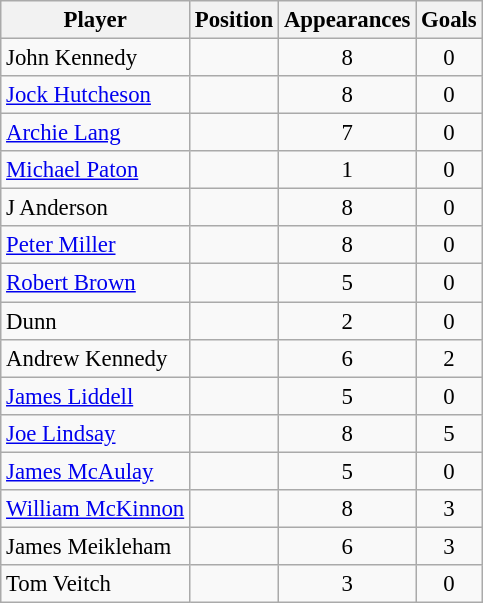<table class="wikitable sortable" style="text-align: center; font-size:95%">
<tr>
<th class="unsortable">Player</th>
<th>Position</th>
<th>Appearances</th>
<th>Goals</th>
</tr>
<tr>
<td align=left> John Kennedy</td>
<td></td>
<td>8</td>
<td>0</td>
</tr>
<tr>
<td align=left> <a href='#'>Jock Hutcheson</a></td>
<td></td>
<td>8</td>
<td>0</td>
</tr>
<tr>
<td align=left> <a href='#'>Archie Lang</a></td>
<td></td>
<td>7</td>
<td>0</td>
</tr>
<tr>
<td align=left> <a href='#'>Michael Paton</a></td>
<td></td>
<td>1</td>
<td>0</td>
</tr>
<tr>
<td align=left> J Anderson</td>
<td></td>
<td>8</td>
<td>0</td>
</tr>
<tr>
<td align=left> <a href='#'>Peter Miller</a></td>
<td></td>
<td>8</td>
<td>0</td>
</tr>
<tr>
<td align=left> <a href='#'>Robert Brown</a></td>
<td></td>
<td>5</td>
<td>0</td>
</tr>
<tr>
<td align=left> Dunn</td>
<td></td>
<td>2</td>
<td>0</td>
</tr>
<tr>
<td align=left> Andrew Kennedy</td>
<td></td>
<td>6</td>
<td>2</td>
</tr>
<tr>
<td align=left> <a href='#'>James Liddell</a></td>
<td></td>
<td>5</td>
<td>0</td>
</tr>
<tr>
<td align=left> <a href='#'>Joe Lindsay</a></td>
<td></td>
<td>8</td>
<td>5</td>
</tr>
<tr>
<td align=left> <a href='#'>James McAulay</a></td>
<td></td>
<td>5</td>
<td>0</td>
</tr>
<tr>
<td align=left> <a href='#'>William McKinnon</a></td>
<td></td>
<td>8</td>
<td>3</td>
</tr>
<tr>
<td align=left> James Meikleham</td>
<td></td>
<td>6</td>
<td>3</td>
</tr>
<tr>
<td align=left> Tom Veitch</td>
<td></td>
<td>3</td>
<td>0</td>
</tr>
</table>
